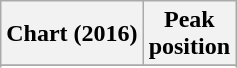<table class="wikitable plainrowheaders sortable" style="text-align:center">
<tr>
<th scope="col">Chart (2016)</th>
<th scope="col">Peak<br> position</th>
</tr>
<tr>
</tr>
<tr>
</tr>
</table>
